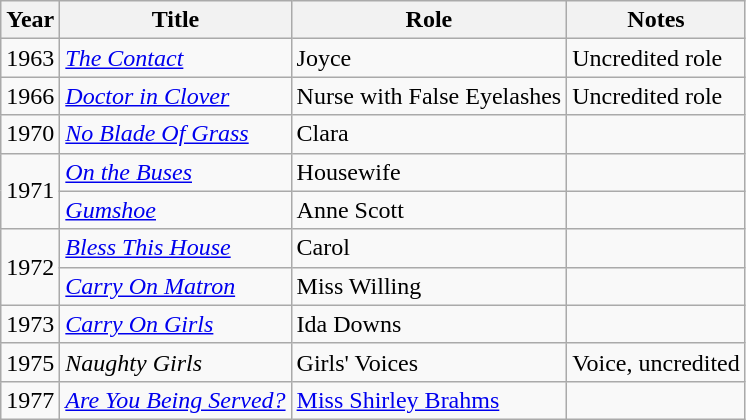<table class="wikitable sortable">
<tr>
<th>Year</th>
<th>Title</th>
<th>Role</th>
<th>Notes</th>
</tr>
<tr>
<td>1963</td>
<td><em><a href='#'>The Contact</a></em></td>
<td>Joyce</td>
<td>Uncredited role</td>
</tr>
<tr>
<td>1966</td>
<td><em><a href='#'>Doctor in Clover</a></em></td>
<td>Nurse with False Eyelashes</td>
<td>Uncredited role</td>
</tr>
<tr>
<td>1970</td>
<td><em><a href='#'>No Blade Of Grass</a></em></td>
<td>Clara</td>
<td></td>
</tr>
<tr>
<td rowspan=2>1971</td>
<td><em><a href='#'>On the Buses</a></em></td>
<td>Housewife</td>
<td></td>
</tr>
<tr>
<td><em><a href='#'>Gumshoe</a></em></td>
<td>Anne Scott</td>
<td></td>
</tr>
<tr>
<td rowspan=2>1972</td>
<td><em><a href='#'>Bless This House</a></em></td>
<td>Carol</td>
<td></td>
</tr>
<tr>
<td><em><a href='#'>Carry On Matron</a></em></td>
<td>Miss Willing</td>
<td></td>
</tr>
<tr>
<td>1973</td>
<td><em><a href='#'>Carry On Girls</a></em></td>
<td>Ida Downs</td>
<td></td>
</tr>
<tr>
<td>1975</td>
<td><em>Naughty Girls</em></td>
<td>Girls' Voices</td>
<td>Voice, uncredited</td>
</tr>
<tr>
<td>1977</td>
<td><em><a href='#'>Are You Being Served?</a></em></td>
<td><a href='#'>Miss Shirley Brahms</a></td>
<td></td>
</tr>
</table>
